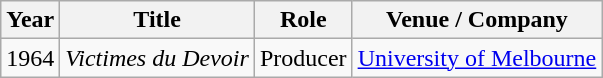<table class="wikitable">
<tr>
<th>Year</th>
<th>Title</th>
<th>Role</th>
<th>Venue / Company</th>
</tr>
<tr>
<td>1964</td>
<td><em>Victimes du Devoir</em></td>
<td>Producer</td>
<td><a href='#'>University of Melbourne</a></td>
</tr>
</table>
